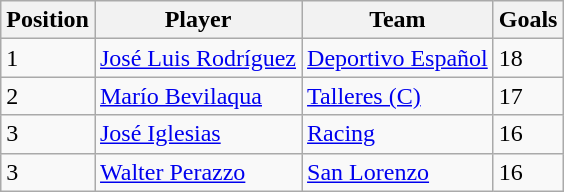<table class="wikitable">
<tr>
<th>Position</th>
<th>Player</th>
<th>Team</th>
<th>Goals</th>
</tr>
<tr>
<td>1</td>
<td><a href='#'>José Luis Rodríguez</a></td>
<td><a href='#'>Deportivo Español</a></td>
<td>18</td>
</tr>
<tr>
<td>2</td>
<td><a href='#'>Marío Bevilaqua</a></td>
<td><a href='#'>Talleres (C)</a></td>
<td>17</td>
</tr>
<tr>
<td>3</td>
<td><a href='#'>José Iglesias</a></td>
<td><a href='#'>Racing</a></td>
<td>16</td>
</tr>
<tr>
<td>3</td>
<td><a href='#'>Walter Perazzo</a></td>
<td><a href='#'>San Lorenzo</a></td>
<td>16</td>
</tr>
</table>
